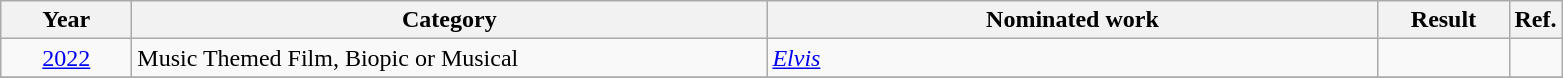<table class=wikitable>
<tr>
<th scope="col" style="width:5em;">Year</th>
<th scope="col" style="width:26em;">Category</th>
<th scope="col" style="width:25em;">Nominated work</th>
<th scope="col" style="width:5em;">Result</th>
<th>Ref.</th>
</tr>
<tr>
<td style="text-align:center;"><a href='#'>2022</a></td>
<td>Music Themed Film, Biopic or Musical</td>
<td><em><a href='#'>Elvis</a></em></td>
<td></td>
<td></td>
</tr>
<tr>
</tr>
</table>
